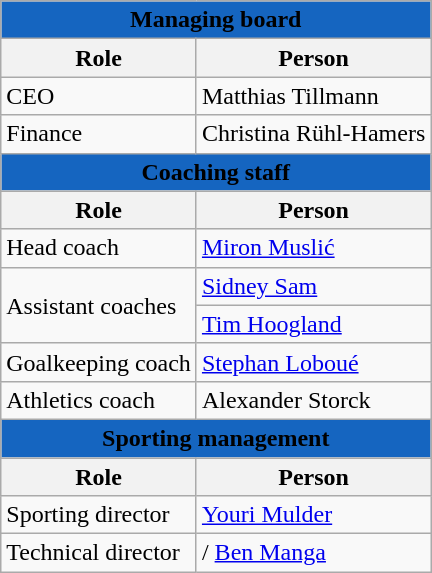<table class="wikitable" style="text-align:left;">
<tr>
<th colspan="3" style="background:#1565C0"><span>Managing board</span></th>
</tr>
<tr>
<th>Role</th>
<th>Person</th>
</tr>
<tr>
<td>CEO</td>
<td> Matthias Tillmann</td>
</tr>
<tr>
<td>Finance</td>
<td> Christina Rühl-Hamers</td>
</tr>
<tr>
<th colspan="3" style="background:#1565C0"><span>Coaching staff</span></th>
</tr>
<tr>
<th>Role</th>
<th>Person</th>
</tr>
<tr>
<td>Head coach</td>
<td> <a href='#'>Miron Muslić</a></td>
</tr>
<tr>
<td rowspan="2">Assistant coaches</td>
<td> <a href='#'>Sidney Sam</a></td>
</tr>
<tr>
<td> <a href='#'>Tim Hoogland</a></td>
</tr>
<tr>
<td>Goalkeeping coach</td>
<td> <a href='#'>Stephan Loboué</a></td>
</tr>
<tr>
<td>Athletics coach</td>
<td> Alexander Storck</td>
</tr>
<tr>
<th colspan="3" style="background:#1565C0"><span>Sporting management</span></th>
</tr>
<tr>
<th>Role</th>
<th>Person</th>
</tr>
<tr>
<td>Sporting director</td>
<td> <a href='#'>Youri Mulder</a></td>
</tr>
<tr>
<td>Technical director</td>
<td>/ <a href='#'>Ben Manga</a></td>
</tr>
</table>
